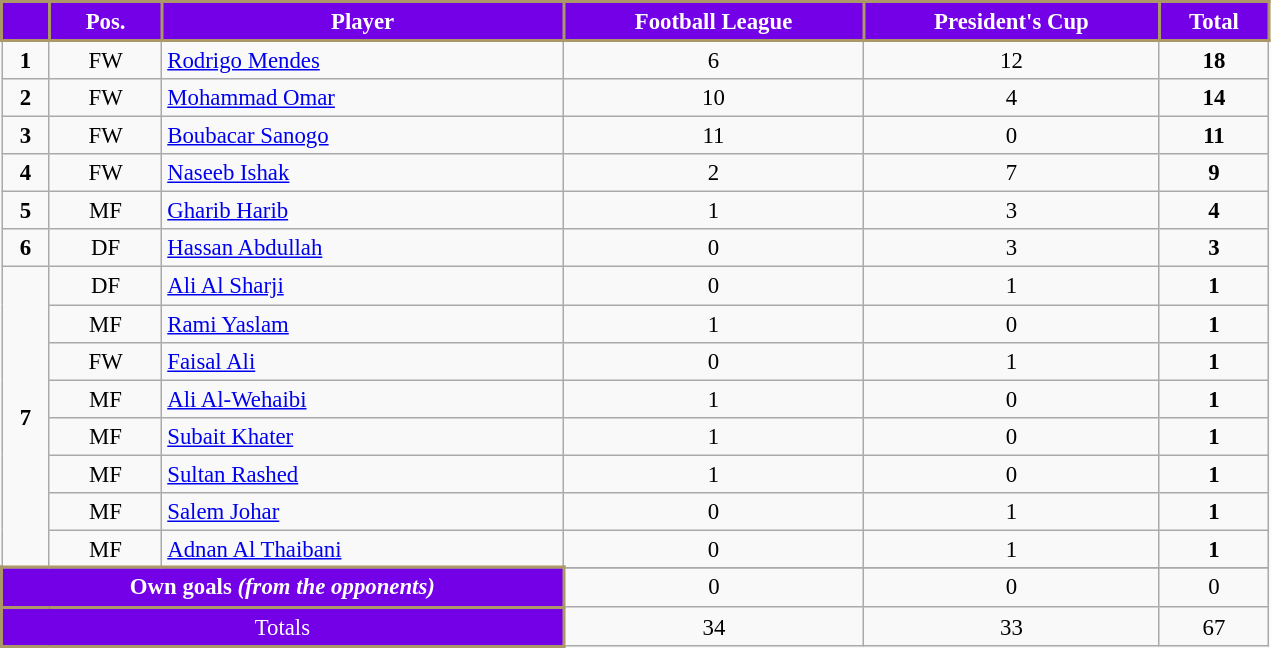<table class="wikitable" style="width:67%; text-align:center; font-size:95%;">
<tr>
<th style="color:#FFFFFF; background: #7300E6; border:2px solid #AB9767;"></th>
<th style="color:#FFFFFF; background: #7300E6; border:2px solid #AB9767;">Pos.</th>
<th style="color:#FFFFFF; background: #7300E6; border:2px solid #AB9767;">Player</th>
<th style="color:#FFFFFF; background: #7300E6; border:2px solid #AB9767;">Football League</th>
<th style="color:#FFFFFF; background: #7300E6; border:2px solid #AB9767;">President's Cup</th>
<th style="color:#FFFFFF; background: #7300E6; border:2px solid #AB9767;">Total</th>
</tr>
<tr>
<td><strong>1</strong></td>
<td>FW</td>
<td align="left"> <a href='#'>Rodrigo Mendes</a></td>
<td>6</td>
<td>12</td>
<td><strong>18</strong></td>
</tr>
<tr>
<td><strong>2</strong></td>
<td>FW</td>
<td align="left"> <a href='#'>Mohammad Omar</a></td>
<td>10</td>
<td>4</td>
<td><strong>14</strong></td>
</tr>
<tr>
<td><strong>3</strong></td>
<td>FW</td>
<td align="left"> <a href='#'>Boubacar Sanogo</a></td>
<td>11</td>
<td>0</td>
<td><strong>11</strong></td>
</tr>
<tr>
<td><strong>4</strong></td>
<td>FW</td>
<td align="left"> <a href='#'>Naseeb Ishak</a></td>
<td>2</td>
<td>7</td>
<td><strong>9</strong></td>
</tr>
<tr>
<td><strong>5</strong></td>
<td>MF</td>
<td align="left"> <a href='#'>Gharib Harib</a></td>
<td>1</td>
<td>3</td>
<td><strong>4</strong></td>
</tr>
<tr>
<td><strong>6</strong></td>
<td>DF</td>
<td align="left"> <a href='#'>Hassan Abdullah</a></td>
<td>0</td>
<td>3</td>
<td><strong>3</strong></td>
</tr>
<tr>
<td rowspan=8><strong>7</strong></td>
<td>DF</td>
<td align="left"> <a href='#'>Ali Al Sharji</a></td>
<td>0</td>
<td>1</td>
<td><strong>1</strong></td>
</tr>
<tr>
<td>MF</td>
<td align="left"> <a href='#'>Rami Yaslam</a></td>
<td>1</td>
<td>0</td>
<td><strong>1</strong></td>
</tr>
<tr>
<td>FW</td>
<td align="left"> <a href='#'>Faisal Ali</a></td>
<td>0</td>
<td>1</td>
<td><strong>1</strong></td>
</tr>
<tr>
<td>MF</td>
<td align="left"> <a href='#'>Ali Al-Wehaibi</a></td>
<td>1</td>
<td>0</td>
<td><strong>1</strong></td>
</tr>
<tr>
<td>MF</td>
<td align="left"> <a href='#'>Subait Khater</a></td>
<td>1</td>
<td>0</td>
<td><strong>1</strong></td>
</tr>
<tr>
<td>MF</td>
<td align="left"> <a href='#'>Sultan Rashed</a></td>
<td>1</td>
<td>0</td>
<td><strong>1</strong></td>
</tr>
<tr>
<td>MF</td>
<td align="left"> <a href='#'>Salem Johar</a></td>
<td>0</td>
<td>1</td>
<td><strong>1</strong></td>
</tr>
<tr>
<td>MF</td>
<td align="left"> <a href='#'>Adnan Al Thaibani</a></td>
<td>0</td>
<td>1</td>
<td><strong>1</strong></td>
</tr>
<tr>
</tr>
<tr class="sortbottom">
<td style="color:#FFFFFF; background: #7300E6; border:2px solid #AB9767"; colspan=3><strong>Own goals <em>(from the opponents)<strong><em></td>
<td>0</td>
<td>0</td>
<td></strong>0<strong></td>
</tr>
<tr class="sortbottom">
<td style="color:#FFFFFF; background: #7300E6; border:2px solid #AB9767"; colspan=3></strong>Totals<strong></td>
<td></strong>34<strong></td>
<td></strong>33<strong></td>
<td></strong>67<strong></td>
</tr>
</table>
